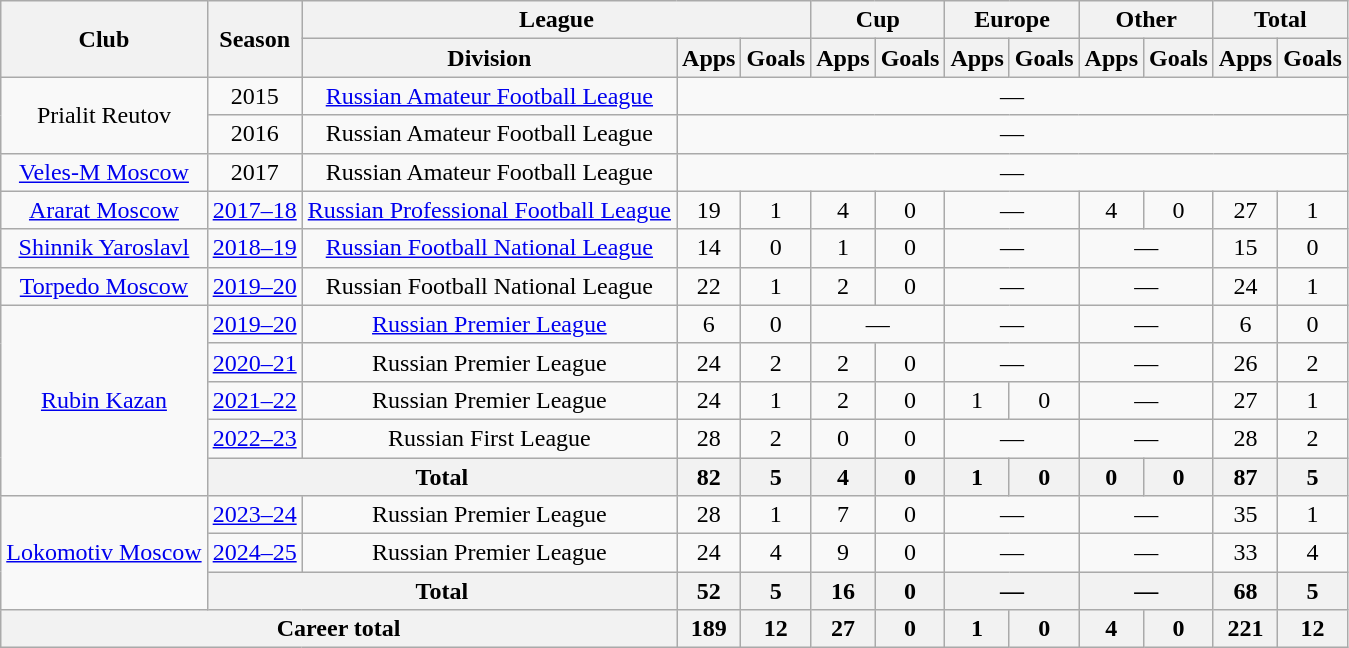<table class="wikitable" style="text-align: center;">
<tr>
<th rowspan="2">Club</th>
<th rowspan="2">Season</th>
<th colspan="3">League</th>
<th colspan="2">Cup</th>
<th colspan="2">Europe</th>
<th colspan="2">Other</th>
<th colspan="2">Total</th>
</tr>
<tr>
<th>Division</th>
<th>Apps</th>
<th>Goals</th>
<th>Apps</th>
<th>Goals</th>
<th>Apps</th>
<th>Goals</th>
<th>Apps</th>
<th>Goals</th>
<th>Apps</th>
<th>Goals</th>
</tr>
<tr>
<td rowspan="2">Prialit Reutov</td>
<td>2015</td>
<td><a href='#'>Russian Amateur Football League</a></td>
<td colspan="10">—</td>
</tr>
<tr>
<td>2016</td>
<td>Russian Amateur Football League</td>
<td colspan="10">—</td>
</tr>
<tr>
<td><a href='#'>Veles-M Moscow</a></td>
<td>2017</td>
<td>Russian Amateur Football League</td>
<td colspan="10">—</td>
</tr>
<tr>
<td><a href='#'>Ararat Moscow</a></td>
<td><a href='#'>2017–18</a></td>
<td><a href='#'>Russian Professional Football League</a></td>
<td>19</td>
<td>1</td>
<td>4</td>
<td>0</td>
<td colspan="2">—</td>
<td>4</td>
<td>0</td>
<td>27</td>
<td>1</td>
</tr>
<tr>
<td><a href='#'>Shinnik Yaroslavl</a></td>
<td><a href='#'>2018–19</a></td>
<td><a href='#'>Russian Football National League</a></td>
<td>14</td>
<td>0</td>
<td>1</td>
<td>0</td>
<td colspan="2">—</td>
<td colspan="2">—</td>
<td>15</td>
<td>0</td>
</tr>
<tr>
<td><a href='#'>Torpedo Moscow</a></td>
<td><a href='#'>2019–20</a></td>
<td>Russian Football National League</td>
<td>22</td>
<td>1</td>
<td>2</td>
<td>0</td>
<td colspan="2">—</td>
<td colspan="2">—</td>
<td>24</td>
<td>1</td>
</tr>
<tr>
<td rowspan="5"><a href='#'>Rubin Kazan</a></td>
<td><a href='#'>2019–20</a></td>
<td><a href='#'>Russian Premier League</a></td>
<td>6</td>
<td>0</td>
<td colspan="2">—</td>
<td colspan="2">—</td>
<td colspan="2">—</td>
<td>6</td>
<td>0</td>
</tr>
<tr>
<td><a href='#'>2020–21</a></td>
<td>Russian Premier League</td>
<td>24</td>
<td>2</td>
<td>2</td>
<td>0</td>
<td colspan="2">—</td>
<td colspan="2">—</td>
<td>26</td>
<td>2</td>
</tr>
<tr>
<td><a href='#'>2021–22</a></td>
<td>Russian Premier League</td>
<td>24</td>
<td>1</td>
<td>2</td>
<td>0</td>
<td>1</td>
<td>0</td>
<td colspan="2">—</td>
<td>27</td>
<td>1</td>
</tr>
<tr>
<td><a href='#'>2022–23</a></td>
<td>Russian First League</td>
<td>28</td>
<td>2</td>
<td>0</td>
<td>0</td>
<td colspan="2">—</td>
<td colspan="2">—</td>
<td>28</td>
<td>2</td>
</tr>
<tr>
<th colspan="2">Total</th>
<th>82</th>
<th>5</th>
<th>4</th>
<th>0</th>
<th>1</th>
<th>0</th>
<th>0</th>
<th>0</th>
<th>87</th>
<th>5</th>
</tr>
<tr>
<td rowspan="3"><a href='#'>Lokomotiv Moscow</a></td>
<td><a href='#'>2023–24</a></td>
<td>Russian Premier League</td>
<td>28</td>
<td>1</td>
<td>7</td>
<td>0</td>
<td colspan="2">—</td>
<td colspan="2">—</td>
<td>35</td>
<td>1</td>
</tr>
<tr>
<td><a href='#'>2024–25</a></td>
<td>Russian Premier League</td>
<td>24</td>
<td>4</td>
<td>9</td>
<td>0</td>
<td colspan="2">—</td>
<td colspan="2">—</td>
<td>33</td>
<td>4</td>
</tr>
<tr>
<th colspan="2">Total</th>
<th>52</th>
<th>5</th>
<th>16</th>
<th>0</th>
<th colspan="2">—</th>
<th colspan="2">—</th>
<th>68</th>
<th>5</th>
</tr>
<tr>
<th colspan="3">Career total</th>
<th>189</th>
<th>12</th>
<th>27</th>
<th>0</th>
<th>1</th>
<th>0</th>
<th>4</th>
<th>0</th>
<th>221</th>
<th>12</th>
</tr>
</table>
